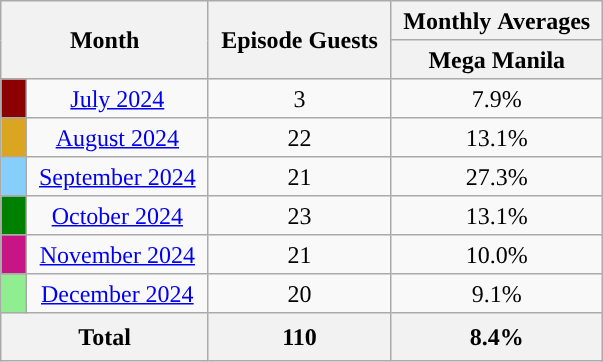<table class="wikitable plainrowheaders" style="text-align: center; line-height:25px;">
<tr class="wikitable" style="text-align: center;">
<th colspan="2" rowspan="2" style="padding: 0 8px;">Month</th>
<th rowspan="2" style="padding: 0 8px;">Episode Guests</th>
<th colspan="2" style="padding: 0 8px;">Monthly Averages</th>
</tr>
<tr>
<th style="padding: 0 8px;">Mega Manila</th>
</tr>
<tr>
<td style="padding: 0 8px; background:#8B0000;"></td>
<td style="padding: 0 8px;" '><a href='#'> July 2024</a></td>
<td style="padding: 0 8px;">3</td>
<td style="padding: 0 8px;">7.9%</td>
</tr>
<tr>
<td style="padding: 0 8px; background:#DAA520;"></td>
<td style="padding: 0 8px;" '><a href='#'> August 2024</a></td>
<td style="padding: 0 8px;">22</td>
<td style="padding: 0 8px;">13.1%</td>
</tr>
<tr>
<td style="padding: 0 8px; background:#87CEFA;"></td>
<td style="padding: 0 8px;" '><a href='#'> September 2024</a></td>
<td style="padding: 0 8px;">21</td>
<td style="padding: 0 8px;">27.3%</td>
</tr>
<tr>
<td style="padding: 0 8px; background:#008000;"></td>
<td style="padding: 0 8px;" '><a href='#'> October 2024</a></td>
<td style="padding: 0 8px;">23</td>
<td style="padding: 0 8px;">13.1%</td>
</tr>
<tr>
<td style="padding: 0 8px; background:#C71585;"></td>
<td style="padding: 0 8px;" '><a href='#'> November 2024</a></td>
<td style="padding: 0 8px;">21</td>
<td style="padding: 0 8px;">10.0%</td>
</tr>
<tr>
<td style="padding: 0 8px; background:#90EE90;"></td>
<td style="padding: 0 8px;" '><a href='#'> December 2024</a></td>
<td style="padding: 0 8px;">20</td>
<td style="padding: 0 8px;">9.1%</td>
</tr>
<tr>
<th colspan="2">Total</th>
<th colspan="1">110</th>
<th colspan="2">8.4%</th>
</tr>
</table>
